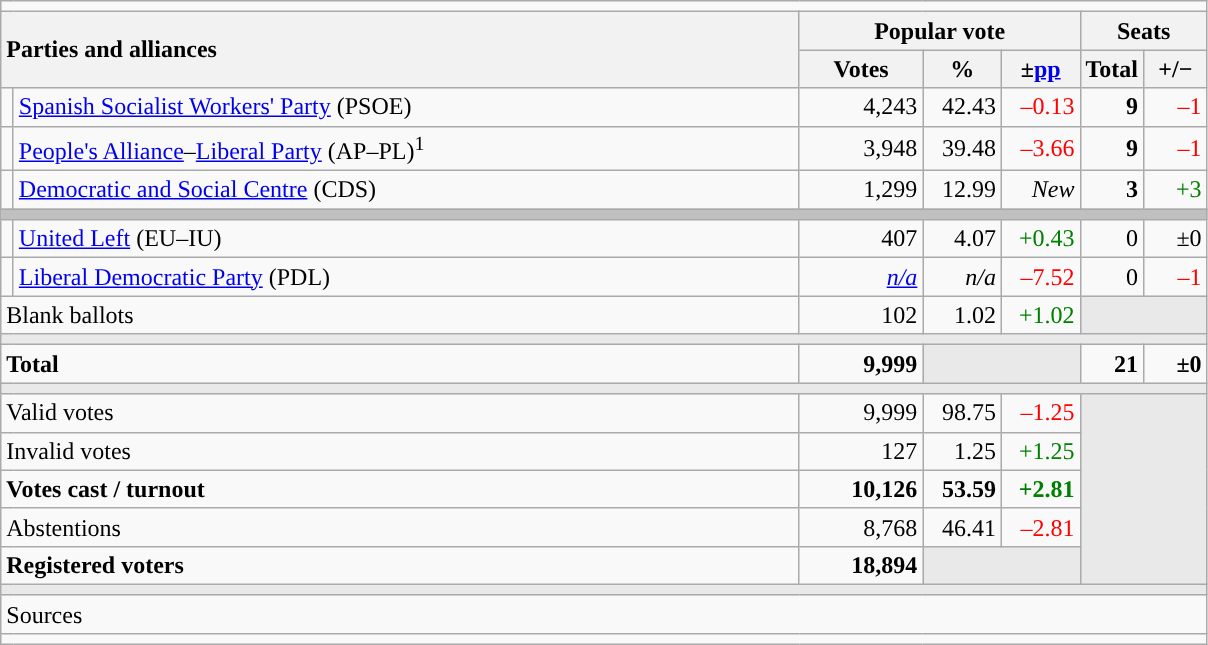<table class="wikitable" style="text-align:right;">
<tr>
<td colspan="7"></td>
</tr>
<tr>
<th style="text-align:left;" rowspan="2" colspan="2" width="525">Parties and alliances</th>
<th colspan="3">Popular vote</th>
<th colspan="2">Seats</th>
</tr>
<tr>
<th width="75">Votes</th>
<th width="45">%</th>
<th width="45">±<a href='#'>pp</a></th>
<th width="35">Total</th>
<th width="35">+/−</th>
</tr>
<tr>
<td width="1" style="color:inherit;background:"></td>
<td align="left"><a href='#'>Spanish Socialist Workers' Party</a> (PSOE)</td>
<td>4,243</td>
<td>42.43</td>
<td style="color:red;">–0.13</td>
<td><strong>9</strong></td>
<td style="color:red;">–1</td>
</tr>
<tr>
<td style="color:inherit;background:"></td>
<td align="left"><a href='#'>People's Alliance</a>–<a href='#'>Liberal Party</a> (AP–PL)<sup>1</sup></td>
<td>3,948</td>
<td>39.48</td>
<td style="color:red;">–3.66</td>
<td><strong>9</strong></td>
<td style="color:red;">–1</td>
</tr>
<tr>
<td style="color:inherit;background:"></td>
<td align="left"><a href='#'>Democratic and Social Centre</a> (CDS)</td>
<td>1,299</td>
<td>12.99</td>
<td><em>New</em></td>
<td><strong>3</strong></td>
<td style="color:green;">+3</td>
</tr>
<tr>
<td colspan="7" bgcolor="#C0C0C0"></td>
</tr>
<tr>
<td style="color:inherit;background:"></td>
<td align="left"><a href='#'>United Left</a> (EU–IU)</td>
<td>407</td>
<td>4.07</td>
<td style="color:green;">+0.43</td>
<td>0</td>
<td>±0</td>
</tr>
<tr>
<td style="color:inherit;background:"></td>
<td align="left"><a href='#'>Liberal Democratic Party</a> (PDL)</td>
<td><em><a href='#'>n/a</a></em></td>
<td><em>n/a</em></td>
<td style="color:red;">–7.52</td>
<td>0</td>
<td style="color:red;">–1</td>
</tr>
<tr>
<td align="left" colspan="2">Blank ballots</td>
<td>102</td>
<td>1.02</td>
<td style="color:green;">+1.02</td>
<td bgcolor="#E9E9E9" colspan="2"></td>
</tr>
<tr>
<td colspan="7" bgcolor="#E9E9E9"></td>
</tr>
<tr style="font-weight:bold;">
<td align="left" colspan="2">Total</td>
<td>9,999</td>
<td bgcolor="#E9E9E9" colspan="2"></td>
<td>21</td>
<td>±0</td>
</tr>
<tr>
<td colspan="7" bgcolor="#E9E9E9"></td>
</tr>
<tr>
<td align="left" colspan="2">Valid votes</td>
<td>9,999</td>
<td>98.75</td>
<td style="color:red;">–1.25</td>
<td bgcolor="#E9E9E9" colspan="2" rowspan="5"></td>
</tr>
<tr>
<td align="left" colspan="2">Invalid votes</td>
<td>127</td>
<td>1.25</td>
<td style="color:green;">+1.25</td>
</tr>
<tr style="font-weight:bold;">
<td align="left" colspan="2">Votes cast / turnout</td>
<td>10,126</td>
<td>53.59</td>
<td style="color:green;">+2.81</td>
</tr>
<tr>
<td align="left" colspan="2">Abstentions</td>
<td>8,768</td>
<td>46.41</td>
<td style="color:red;">–2.81</td>
</tr>
<tr style="font-weight:bold;">
<td align="left" colspan="2">Registered voters</td>
<td>18,894</td>
<td bgcolor="#E9E9E9" colspan="2"></td>
</tr>
<tr>
<td colspan="7" bgcolor="#E9E9E9"></td>
</tr>
<tr>
<td align="left" colspan="7">Sources</td>
</tr>
<tr>
<td colspan="7" style="text-align:left; max-width:790px;"></td>
</tr>
</table>
